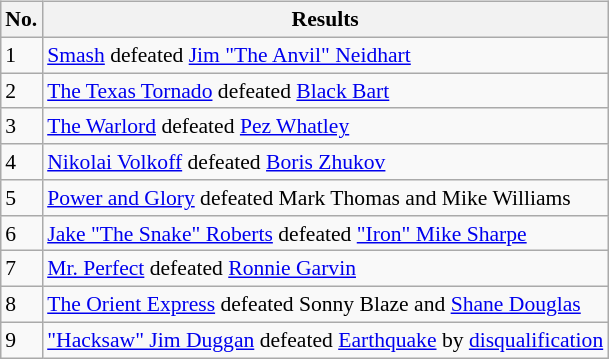<table class=wikitable style="font-size:90%; margin: 0.5em 0 0.5em 1em; float: right; clear: right;">
<tr>
<th><strong>No.</strong></th>
<th><strong>Results</strong></th>
</tr>
<tr>
<td>1</td>
<td><a href='#'>Smash</a> defeated <a href='#'>Jim "The Anvil" Neidhart</a></td>
</tr>
<tr>
<td>2</td>
<td><a href='#'>The Texas Tornado</a> defeated <a href='#'>Black Bart</a></td>
</tr>
<tr>
<td>3</td>
<td><a href='#'>The Warlord</a> defeated <a href='#'>Pez Whatley</a></td>
</tr>
<tr>
<td>4</td>
<td><a href='#'>Nikolai Volkoff</a> defeated <a href='#'>Boris Zhukov</a></td>
</tr>
<tr>
<td>5</td>
<td><a href='#'>Power and Glory</a> defeated Mark Thomas and Mike Williams</td>
</tr>
<tr>
<td>6</td>
<td><a href='#'>Jake "The Snake" Roberts</a> defeated <a href='#'>"Iron" Mike Sharpe</a></td>
</tr>
<tr>
<td>7</td>
<td><a href='#'>Mr. Perfect</a> defeated <a href='#'>Ronnie Garvin</a></td>
</tr>
<tr>
<td>8</td>
<td><a href='#'>The Orient Express</a> defeated Sonny Blaze and <a href='#'>Shane Douglas</a></td>
</tr>
<tr>
<td>9</td>
<td><a href='#'>"Hacksaw" Jim Duggan</a> defeated <a href='#'>Earthquake</a> by <a href='#'>disqualification</a></td>
</tr>
</table>
